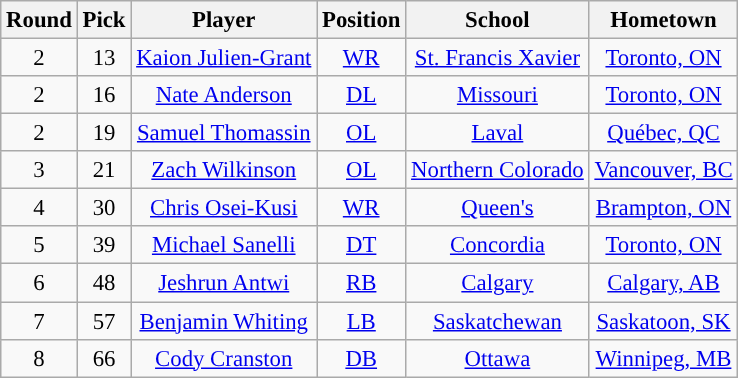<table class="wikitable" style="font-size: 95%;">
<tr>
<th scope="col">Round</th>
<th scope="col">Pick</th>
<th scope="col">Player</th>
<th scope="col">Position</th>
<th scope="col">School</th>
<th scope="col">Hometown</th>
</tr>
<tr align="center">
<td align=center>2</td>
<td>13</td>
<td><a href='#'>Kaion Julien-Grant</a></td>
<td><a href='#'>WR</a></td>
<td><a href='#'>St. Francis Xavier</a></td>
<td><a href='#'>Toronto, ON</a></td>
</tr>
<tr align="center">
<td align=center>2</td>
<td>16</td>
<td><a href='#'>Nate Anderson</a></td>
<td><a href='#'>DL</a></td>
<td><a href='#'>Missouri</a></td>
<td><a href='#'>Toronto, ON</a></td>
</tr>
<tr align="center">
<td align=center>2</td>
<td>19</td>
<td><a href='#'>Samuel Thomassin</a></td>
<td><a href='#'>OL</a></td>
<td><a href='#'>Laval</a></td>
<td><a href='#'>Québec, QC</a></td>
</tr>
<tr align="center">
<td align=center>3</td>
<td>21</td>
<td><a href='#'>Zach Wilkinson</a></td>
<td><a href='#'>OL</a></td>
<td><a href='#'>Northern Colorado</a></td>
<td><a href='#'>Vancouver, BC</a></td>
</tr>
<tr align="center">
<td align=center>4</td>
<td>30</td>
<td><a href='#'>Chris Osei-Kusi</a></td>
<td><a href='#'>WR</a></td>
<td><a href='#'>Queen's</a></td>
<td><a href='#'>Brampton, ON</a></td>
</tr>
<tr align="center">
<td align=center>5</td>
<td>39</td>
<td><a href='#'>Michael Sanelli</a></td>
<td><a href='#'>DT</a></td>
<td><a href='#'>Concordia</a></td>
<td><a href='#'>Toronto, ON</a></td>
</tr>
<tr align="center">
<td align=center>6</td>
<td>48</td>
<td><a href='#'>Jeshrun Antwi</a></td>
<td><a href='#'>RB</a></td>
<td><a href='#'>Calgary</a></td>
<td><a href='#'>Calgary, AB</a></td>
</tr>
<tr align="center">
<td align=center>7</td>
<td>57</td>
<td><a href='#'>Benjamin Whiting</a></td>
<td><a href='#'>LB</a></td>
<td><a href='#'>Saskatchewan</a></td>
<td><a href='#'>Saskatoon, SK</a></td>
</tr>
<tr align="center">
<td align=center>8</td>
<td>66</td>
<td><a href='#'>Cody Cranston</a></td>
<td><a href='#'>DB</a></td>
<td><a href='#'>Ottawa</a></td>
<td><a href='#'>Winnipeg, MB</a></td>
</tr>
</table>
